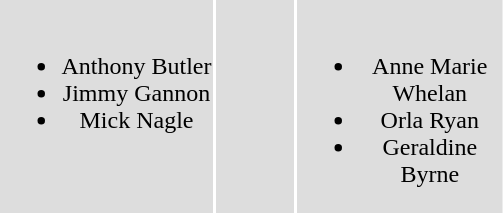<table>
<tr align=center bgcolor="#dddddd">
<td width="140" valign="top"><br><ul><li>Anthony Butler</li><li>Jimmy Gannon</li><li>Mick Nagle</li></ul></td>
<td width="50"> </td>
<td width="135" valign="top"><br><ul><li>Anne Marie Whelan</li><li>Orla Ryan</li><li>Geraldine Byrne</li></ul></td>
</tr>
</table>
